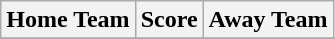<table class="wikitable" style="text-align: center">
<tr>
<th>Home Team</th>
<th>Score</th>
<th>Away Team</th>
</tr>
<tr>
</tr>
</table>
